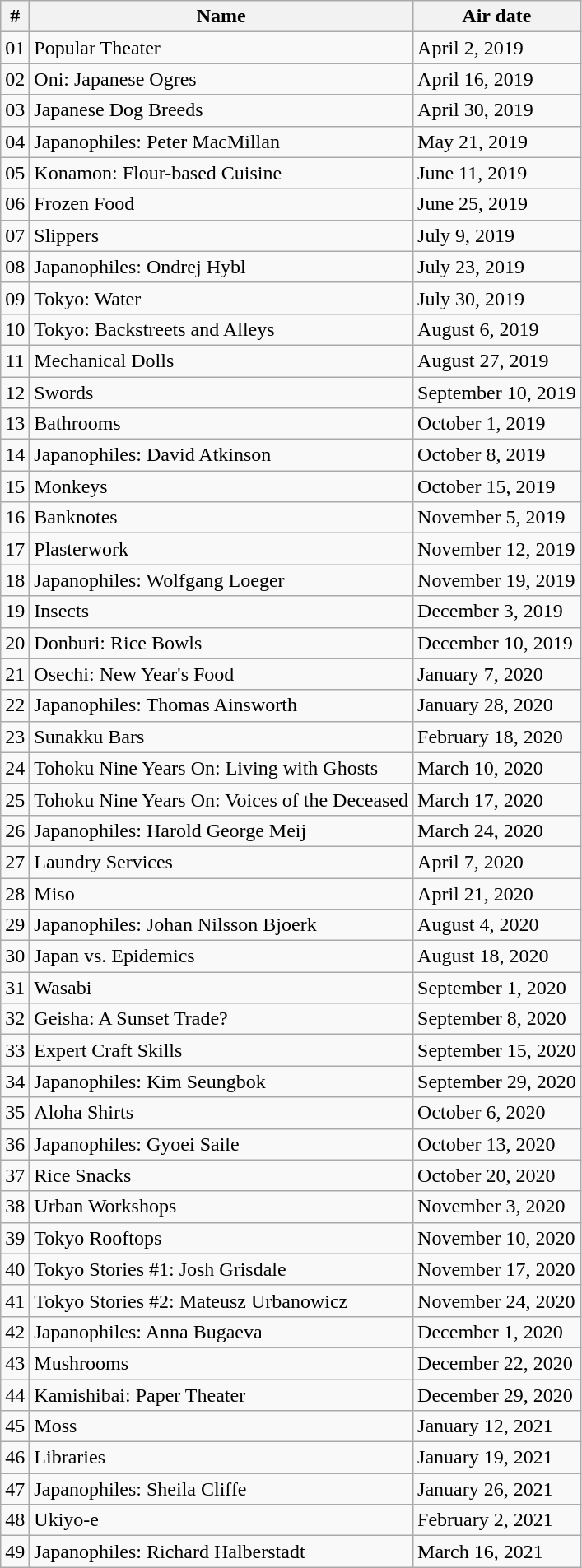<table class="wikitable sortable">
<tr>
<th>#</th>
<th>Name</th>
<th>Air date</th>
</tr>
<tr>
<td>01</td>
<td>Popular Theater</td>
<td>April 2, 2019</td>
</tr>
<tr>
<td>02</td>
<td>Oni: Japanese Ogres</td>
<td>April 16, 2019</td>
</tr>
<tr>
<td>03</td>
<td>Japanese Dog Breeds</td>
<td>April 30, 2019</td>
</tr>
<tr>
<td>04</td>
<td>Japanophiles: Peter MacMillan</td>
<td>May 21, 2019</td>
</tr>
<tr>
<td>05</td>
<td>Konamon: Flour-based Cuisine</td>
<td>June 11, 2019</td>
</tr>
<tr>
<td>06</td>
<td>Frozen Food</td>
<td>June 25, 2019</td>
</tr>
<tr>
<td>07</td>
<td>Slippers</td>
<td>July 9, 2019</td>
</tr>
<tr>
<td>08</td>
<td>Japanophiles: Ondrej Hybl</td>
<td>July 23, 2019</td>
</tr>
<tr>
<td>09</td>
<td>Tokyo: Water</td>
<td>July 30, 2019</td>
</tr>
<tr>
<td>10</td>
<td>Tokyo: Backstreets and Alleys</td>
<td>August 6, 2019</td>
</tr>
<tr>
<td>11</td>
<td>Mechanical Dolls</td>
<td>August 27, 2019</td>
</tr>
<tr>
<td>12</td>
<td>Swords</td>
<td>September 10, 2019</td>
</tr>
<tr>
<td>13</td>
<td>Bathrooms</td>
<td>October 1, 2019</td>
</tr>
<tr>
<td>14</td>
<td>Japanophiles: David Atkinson</td>
<td>October 8, 2019</td>
</tr>
<tr>
<td>15</td>
<td>Monkeys</td>
<td>October 15, 2019</td>
</tr>
<tr>
<td>16</td>
<td>Banknotes</td>
<td>November 5, 2019</td>
</tr>
<tr>
<td>17</td>
<td>Plasterwork</td>
<td>November 12, 2019</td>
</tr>
<tr>
<td>18</td>
<td>Japanophiles: Wolfgang Loeger</td>
<td>November 19, 2019</td>
</tr>
<tr>
<td>19</td>
<td>Insects</td>
<td>December 3, 2019</td>
</tr>
<tr>
<td>20</td>
<td>Donburi: Rice Bowls</td>
<td>December 10, 2019</td>
</tr>
<tr>
<td>21</td>
<td>Osechi: New Year's Food</td>
<td>January 7, 2020</td>
</tr>
<tr>
<td>22</td>
<td>Japanophiles: Thomas Ainsworth</td>
<td>January 28, 2020</td>
</tr>
<tr>
<td>23</td>
<td>Sunakku Bars</td>
<td>February 18, 2020</td>
</tr>
<tr>
<td>24</td>
<td>Tohoku Nine Years On: Living with Ghosts</td>
<td>March 10, 2020</td>
</tr>
<tr>
<td>25</td>
<td>Tohoku Nine Years On: Voices of the Deceased</td>
<td>March 17, 2020</td>
</tr>
<tr>
<td>26</td>
<td>Japanophiles: Harold George Meij</td>
<td>March 24, 2020</td>
</tr>
<tr>
<td>27</td>
<td>Laundry Services</td>
<td>April 7, 2020</td>
</tr>
<tr>
<td>28</td>
<td>Miso</td>
<td>April 21, 2020</td>
</tr>
<tr>
<td>29</td>
<td>Japanophiles: Johan Nilsson Bjoerk</td>
<td>August 4, 2020</td>
</tr>
<tr>
<td>30</td>
<td>Japan vs. Epidemics</td>
<td>August 18, 2020</td>
</tr>
<tr>
<td>31</td>
<td>Wasabi</td>
<td>September 1, 2020</td>
</tr>
<tr>
<td>32</td>
<td>Geisha: A Sunset Trade?</td>
<td>September 8, 2020</td>
</tr>
<tr>
<td>33</td>
<td>Expert Craft Skills</td>
<td>September 15, 2020</td>
</tr>
<tr>
<td>34</td>
<td>Japanophiles: Kim Seungbok</td>
<td>September 29, 2020</td>
</tr>
<tr>
<td>35</td>
<td>Aloha Shirts</td>
<td>October 6, 2020</td>
</tr>
<tr>
<td>36</td>
<td>Japanophiles: Gyoei Saile</td>
<td>October 13, 2020</td>
</tr>
<tr>
<td>37</td>
<td>Rice Snacks</td>
<td>October 20, 2020</td>
</tr>
<tr>
<td>38</td>
<td>Urban Workshops</td>
<td>November 3, 2020</td>
</tr>
<tr>
<td>39</td>
<td>Tokyo Rooftops</td>
<td>November 10, 2020</td>
</tr>
<tr>
<td>40</td>
<td>Tokyo Stories #1: Josh Grisdale</td>
<td>November 17, 2020</td>
</tr>
<tr>
<td>41</td>
<td>Tokyo Stories #2: Mateusz Urbanowicz</td>
<td>November 24, 2020</td>
</tr>
<tr>
<td>42</td>
<td>Japanophiles: Anna Bugaeva</td>
<td>December 1, 2020</td>
</tr>
<tr>
<td>43</td>
<td>Mushrooms</td>
<td>December 22, 2020</td>
</tr>
<tr>
<td>44</td>
<td>Kamishibai: Paper Theater</td>
<td>December 29, 2020</td>
</tr>
<tr>
<td>45</td>
<td>Moss</td>
<td>January 12, 2021</td>
</tr>
<tr>
<td>46</td>
<td>Libraries</td>
<td>January 19, 2021</td>
</tr>
<tr>
<td>47</td>
<td>Japanophiles: Sheila Cliffe</td>
<td>January 26, 2021</td>
</tr>
<tr>
<td>48</td>
<td>Ukiyo-e</td>
<td>February 2, 2021</td>
</tr>
<tr>
<td>49</td>
<td>Japanophiles: Richard Halberstadt</td>
<td>March 16, 2021</td>
</tr>
</table>
